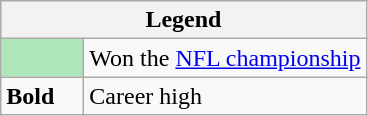<table class="wikitable mw-collapsible">
<tr>
<th colspan="2">Legend</th>
</tr>
<tr>
<td style="background:#afe6ba; width:3em;"></td>
<td>Won the <a href='#'>NFL championship</a></td>
</tr>
<tr>
<td><strong>Bold</strong></td>
<td>Career high</td>
</tr>
</table>
